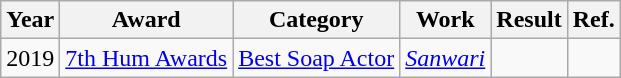<table class="wikitable">
<tr>
<th>Year</th>
<th>Award</th>
<th>Category</th>
<th>Work</th>
<th>Result</th>
<th>Ref.</th>
</tr>
<tr>
<td>2019</td>
<td><a href='#'>7th Hum Awards</a></td>
<td><a href='#'>Best Soap Actor</a></td>
<td><em><a href='#'>Sanwari</a></em></td>
<td></td>
<td></td>
</tr>
</table>
